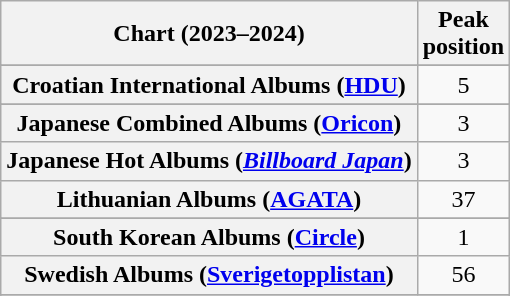<table class="wikitable sortable plainrowheaders" style="text-align:center">
<tr>
<th scope="col">Chart (2023–2024)</th>
<th scope="col">Peak<br>position</th>
</tr>
<tr>
</tr>
<tr>
</tr>
<tr>
</tr>
<tr>
<th scope="row">Croatian International Albums (<a href='#'>HDU</a>)</th>
<td>5</td>
</tr>
<tr>
</tr>
<tr>
</tr>
<tr>
</tr>
<tr>
</tr>
<tr>
</tr>
<tr>
<th scope="row">Japanese Combined Albums (<a href='#'>Oricon</a>)</th>
<td>3</td>
</tr>
<tr>
<th scope="row">Japanese Hot Albums (<em><a href='#'>Billboard Japan</a></em>)</th>
<td>3</td>
</tr>
<tr>
<th scope="row">Lithuanian Albums (<a href='#'>AGATA</a>)</th>
<td>37</td>
</tr>
<tr>
</tr>
<tr>
</tr>
<tr>
<th scope="row">South Korean Albums (<a href='#'>Circle</a>)</th>
<td>1</td>
</tr>
<tr>
<th scope="row">Swedish Albums (<a href='#'>Sverigetopplistan</a>)</th>
<td>56</td>
</tr>
<tr>
</tr>
<tr>
</tr>
<tr>
</tr>
<tr>
</tr>
</table>
